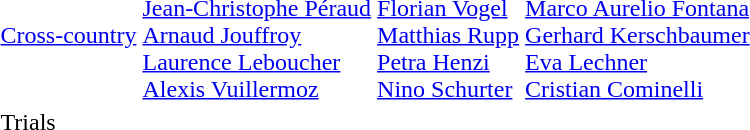<table>
<tr>
<td><a href='#'>Cross-country</a></td>
<td><br><a href='#'>Jean-Christophe Péraud</a><br><a href='#'>Arnaud Jouffroy</a><br><a href='#'>Laurence Leboucher</a><br><a href='#'>Alexis Vuillermoz</a></td>
<td><br><a href='#'>Florian Vogel</a><br><a href='#'>Matthias Rupp</a><br><a href='#'>Petra Henzi</a><br><a href='#'>Nino Schurter</a></td>
<td><br><a href='#'>Marco Aurelio Fontana</a><br><a href='#'>Gerhard Kerschbaumer</a><br><a href='#'>Eva Lechner</a><br><a href='#'>Cristian Cominelli</a></td>
</tr>
<tr>
<td>Trials</td>
<td><br></td>
<td><br></td>
<td><br></td>
</tr>
</table>
